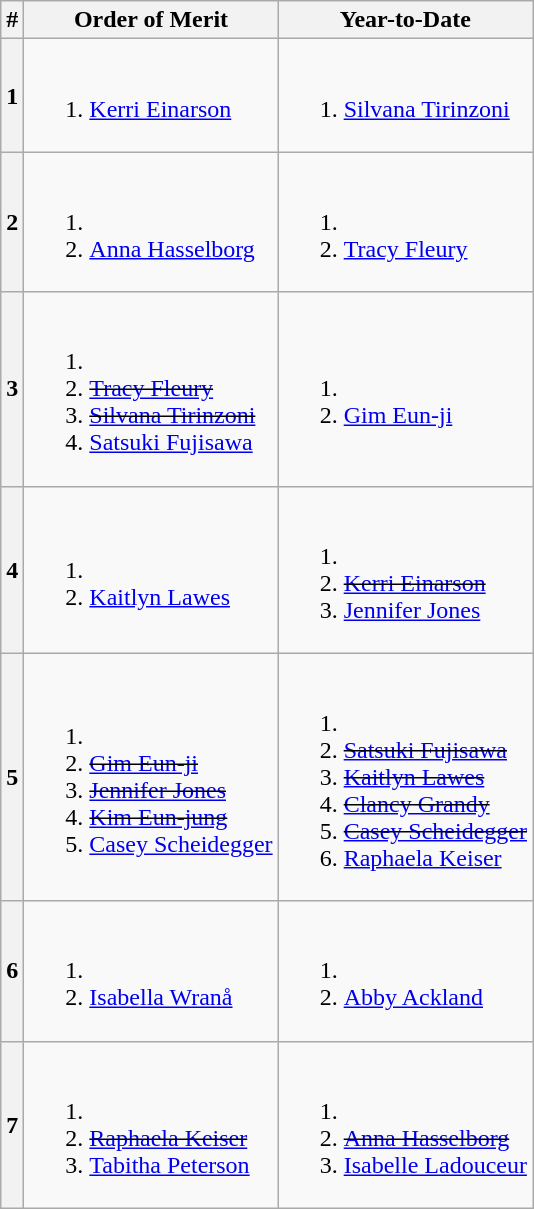<table class=wikitable>
<tr>
<th>#</th>
<th>Order of Merit</th>
<th>Year-to-Date</th>
</tr>
<tr>
<th>1</th>
<td><br><ol><li> <a href='#'>Kerri Einarson</a></li></ol></td>
<td><br><ol><li> <a href='#'>Silvana Tirinzoni</a></li></ol></td>
</tr>
<tr>
<th>2</th>
<td><br><ol><li><li> <a href='#'>Anna Hasselborg</a></li></ol></td>
<td><br><ol><li><li> <a href='#'>Tracy Fleury</a></li></ol></td>
</tr>
<tr>
<th>3</th>
<td><br><ol><li><li> <s><a href='#'>Tracy Fleury</a></s></li><li> <s><a href='#'>Silvana Tirinzoni</a></s></li><li> <a href='#'>Satsuki Fujisawa</a></li></ol></td>
<td><br><ol><li><li> <a href='#'>Gim Eun-ji</a></li></ol></td>
</tr>
<tr>
<th>4</th>
<td><br><ol><li><li> <a href='#'>Kaitlyn Lawes</a></li></ol></td>
<td><br><ol><li><li><s> <a href='#'>Kerri Einarson</a></s></li><li> <a href='#'>Jennifer Jones</a></li></ol></td>
</tr>
<tr>
<th>5</th>
<td><br><ol><li><li> <s><a href='#'>Gim Eun-ji</a></s></li><li> <s><a href='#'>Jennifer Jones</a></s></li><li> <s><a href='#'>Kim Eun-jung</a></s></li><li> <a href='#'>Casey Scheidegger</a></li></ol></td>
<td><br><ol><li><li> <s><a href='#'>Satsuki Fujisawa</a></s></li><li> <s><a href='#'>Kaitlyn Lawes</a></s></li><li> <s><a href='#'>Clancy Grandy</a></s></li><li> <s><a href='#'>Casey Scheidegger</a></s></li><li> <a href='#'>Raphaela Keiser</a></li></ol></td>
</tr>
<tr>
<th>6</th>
<td><br><ol><li><li> <a href='#'>Isabella Wranå</a></li></ol></td>
<td><br><ol><li><li> <a href='#'>Abby Ackland</a></li></ol></td>
</tr>
<tr>
<th>7</th>
<td><br><ol><li><li> <s><a href='#'>Raphaela Keiser</a></s></li><li> <a href='#'>Tabitha Peterson</a></li></ol></td>
<td><br><ol><li><li> <s><a href='#'>Anna Hasselborg</a></s></li><li> <a href='#'>Isabelle Ladouceur</a></li></ol></td>
</tr>
</table>
